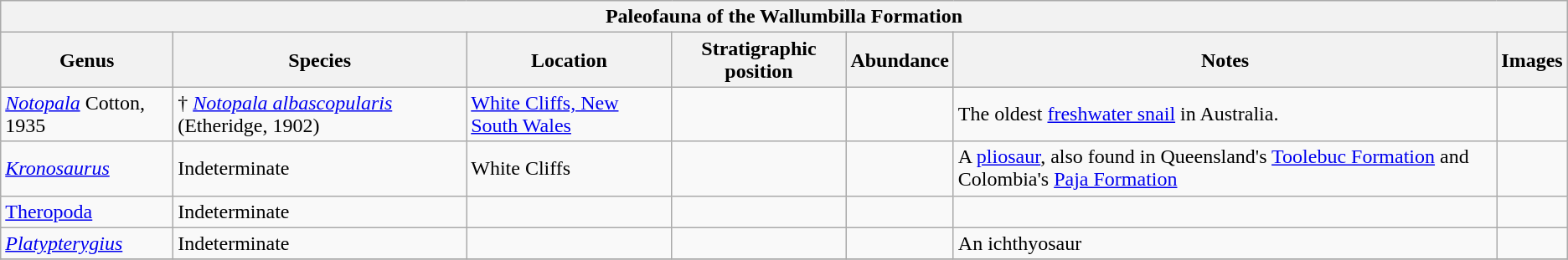<table class="wikitable" align="center">
<tr>
<th colspan="7" align="center"><strong>Paleofauna of the Wallumbilla Formation</strong></th>
</tr>
<tr>
<th>Genus</th>
<th>Species</th>
<th>Location</th>
<th>Stratigraphic position</th>
<th>Abundance</th>
<th>Notes</th>
<th>Images</th>
</tr>
<tr>
<td><em><a href='#'>Notopala</a></em> Cotton, 1935</td>
<td>† <em><a href='#'>Notopala albascopularis</a></em> (Etheridge, 1902)</td>
<td><a href='#'>White Cliffs, New South Wales</a></td>
<td></td>
<td></td>
<td>The oldest <a href='#'>freshwater snail</a> in Australia.</td>
<td></td>
</tr>
<tr>
<td><em><a href='#'>Kronosaurus</a></em></td>
<td>Indeterminate</td>
<td>White Cliffs</td>
<td></td>
<td></td>
<td>A <a href='#'>pliosaur</a>, also found in Queensland's <a href='#'>Toolebuc Formation</a> and Colombia's <a href='#'>Paja Formation</a></td>
<td></td>
</tr>
<tr>
<td><a href='#'>Theropoda</a></td>
<td>Indeterminate</td>
<td></td>
<td></td>
<td></td>
<td></td>
<td></td>
</tr>
<tr>
<td><em><a href='#'>Platypterygius</a></em></td>
<td>Indeterminate</td>
<td></td>
<td></td>
<td></td>
<td>An ichthyosaur</td>
<td></td>
</tr>
<tr>
</tr>
</table>
